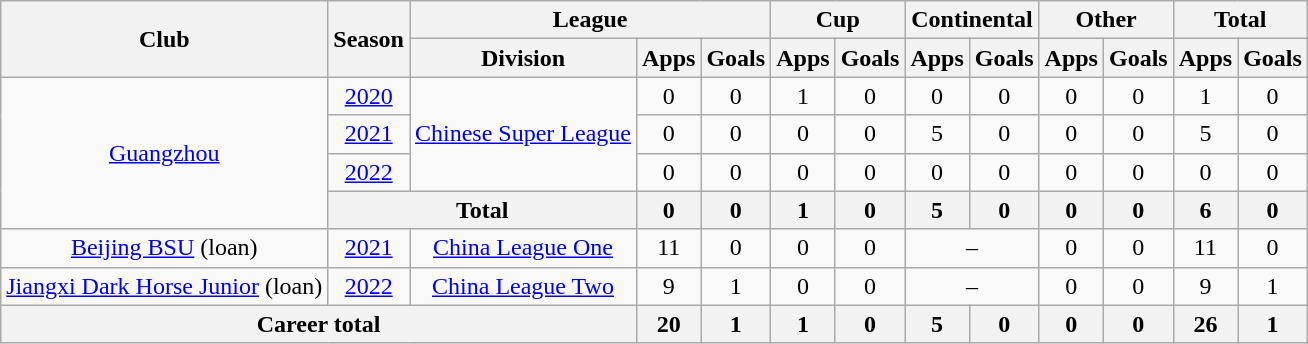<table class="wikitable" style="text-align: center">
<tr>
<th rowspan="2">Club</th>
<th rowspan="2">Season</th>
<th colspan="3">League</th>
<th colspan="2">Cup</th>
<th colspan="2">Continental</th>
<th colspan="2">Other</th>
<th colspan="2">Total</th>
</tr>
<tr>
<th>Division</th>
<th>Apps</th>
<th>Goals</th>
<th>Apps</th>
<th>Goals</th>
<th>Apps</th>
<th>Goals</th>
<th>Apps</th>
<th>Goals</th>
<th>Apps</th>
<th>Goals</th>
</tr>
<tr>
<td rowspan="4"><a href='#'>Guangzhou</a></td>
<td><a href='#'>2020</a></td>
<td rowspan="3"><a href='#'>Chinese Super League</a></td>
<td>0</td>
<td>0</td>
<td>1</td>
<td>0</td>
<td>0</td>
<td>0</td>
<td>0</td>
<td>0</td>
<td>1</td>
<td>0</td>
</tr>
<tr>
<td><a href='#'>2021</a></td>
<td>0</td>
<td>0</td>
<td>0</td>
<td>0</td>
<td>5</td>
<td>0</td>
<td>0</td>
<td>0</td>
<td>5</td>
<td>0</td>
</tr>
<tr>
<td><a href='#'>2022</a></td>
<td>0</td>
<td>0</td>
<td>0</td>
<td>0</td>
<td>0</td>
<td>0</td>
<td>0</td>
<td>0</td>
<td>0</td>
<td>0</td>
</tr>
<tr>
<th colspan=2>Total</th>
<th>0</th>
<th>0</th>
<th>1</th>
<th>0</th>
<th>5</th>
<th>0</th>
<th>0</th>
<th>0</th>
<th>6</th>
<th>0</th>
</tr>
<tr>
<td><a href='#'>Beijing BSU</a> (loan)</td>
<td><a href='#'>2021</a></td>
<td><a href='#'>China League One</a></td>
<td>11</td>
<td>0</td>
<td>0</td>
<td>0</td>
<td colspan="2">–</td>
<td>0</td>
<td>0</td>
<td>11</td>
<td>0</td>
</tr>
<tr>
<td><a href='#'>Jiangxi Dark Horse Junior</a> (loan)</td>
<td><a href='#'>2022</a></td>
<td><a href='#'>China League Two</a></td>
<td>9</td>
<td>1</td>
<td>0</td>
<td>0</td>
<td colspan="2">–</td>
<td>0</td>
<td>0</td>
<td>9</td>
<td>1</td>
</tr>
<tr>
<th colspan=3>Career total</th>
<th>20</th>
<th>1</th>
<th>1</th>
<th>0</th>
<th>5</th>
<th>0</th>
<th>0</th>
<th>0</th>
<th>26</th>
<th>1</th>
</tr>
</table>
